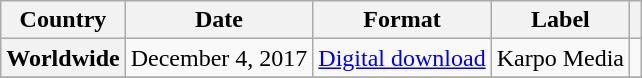<table class="wikitable plainrowheaders">
<tr>
<th scope="col">Country</th>
<th scope="col">Date</th>
<th scope="col">Format</th>
<th scope="col">Label</th>
<th scope="col"></th>
</tr>
<tr>
<th scope="row">Worldwide</th>
<td>December 4, 2017</td>
<td><a href='#'>Digital download</a></td>
<td rowspan="1">Karpo Media</td>
<td></td>
</tr>
<tr>
</tr>
</table>
